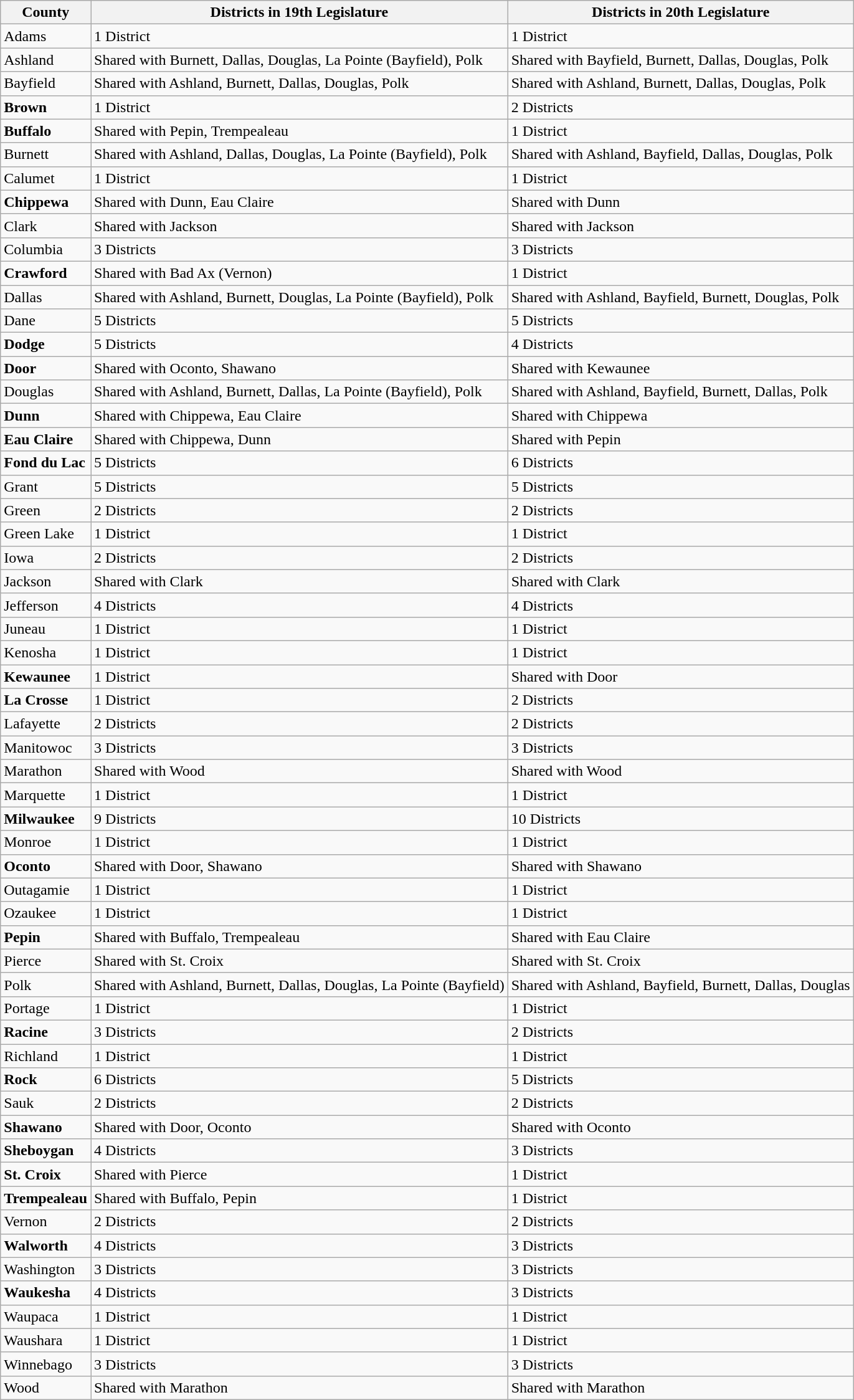<table class="wikitable">
<tr>
<th>County</th>
<th>Districts in 19th Legislature</th>
<th>Districts in 20th Legislature</th>
</tr>
<tr>
<td>Adams</td>
<td>1 District</td>
<td>1 District</td>
</tr>
<tr>
<td>Ashland</td>
<td>Shared with Burnett, Dallas, Douglas, La Pointe (Bayfield), Polk</td>
<td>Shared with Bayfield, Burnett, Dallas, Douglas, Polk</td>
</tr>
<tr>
<td>Bayfield</td>
<td>Shared with Ashland, Burnett, Dallas, Douglas, Polk</td>
<td>Shared with Ashland, Burnett, Dallas, Douglas, Polk</td>
</tr>
<tr>
<td><strong>Brown</strong></td>
<td>1 District</td>
<td>2 Districts</td>
</tr>
<tr>
<td><strong>Buffalo</strong></td>
<td>Shared with Pepin, Trempealeau</td>
<td>1 District</td>
</tr>
<tr>
<td>Burnett</td>
<td>Shared with Ashland, Dallas, Douglas, La Pointe (Bayfield), Polk</td>
<td>Shared with Ashland, Bayfield, Dallas, Douglas, Polk</td>
</tr>
<tr>
<td>Calumet</td>
<td>1 District</td>
<td>1 District</td>
</tr>
<tr>
<td><strong>Chippewa</strong></td>
<td>Shared with Dunn, Eau Claire</td>
<td>Shared with Dunn</td>
</tr>
<tr>
<td>Clark</td>
<td>Shared with Jackson</td>
<td>Shared with Jackson</td>
</tr>
<tr>
<td>Columbia</td>
<td>3 Districts</td>
<td>3 Districts</td>
</tr>
<tr>
<td><strong>Crawford</strong></td>
<td>Shared with Bad Ax (Vernon)</td>
<td>1 District</td>
</tr>
<tr>
<td>Dallas</td>
<td>Shared with Ashland, Burnett, Douglas, La Pointe (Bayfield), Polk</td>
<td>Shared with Ashland, Bayfield, Burnett, Douglas, Polk</td>
</tr>
<tr>
<td>Dane</td>
<td>5 Districts</td>
<td>5 Districts</td>
</tr>
<tr>
<td><strong>Dodge</strong></td>
<td>5 Districts</td>
<td>4 Districts</td>
</tr>
<tr>
<td><strong>Door</strong></td>
<td>Shared with Oconto, Shawano</td>
<td>Shared with Kewaunee</td>
</tr>
<tr>
<td>Douglas</td>
<td>Shared with Ashland, Burnett, Dallas, La Pointe (Bayfield), Polk</td>
<td>Shared with Ashland, Bayfield, Burnett, Dallas, Polk</td>
</tr>
<tr>
<td><strong>Dunn</strong></td>
<td>Shared with Chippewa, Eau Claire</td>
<td>Shared with Chippewa</td>
</tr>
<tr>
<td><strong>Eau Claire</strong></td>
<td>Shared with Chippewa, Dunn</td>
<td>Shared with Pepin</td>
</tr>
<tr>
<td><strong>Fond du Lac</strong></td>
<td>5 Districts</td>
<td>6 Districts</td>
</tr>
<tr>
<td>Grant</td>
<td>5 Districts</td>
<td>5 Districts</td>
</tr>
<tr>
<td>Green</td>
<td>2 Districts</td>
<td>2 Districts</td>
</tr>
<tr>
<td>Green Lake</td>
<td>1 District</td>
<td>1 District</td>
</tr>
<tr>
<td>Iowa</td>
<td>2 Districts</td>
<td>2 Districts</td>
</tr>
<tr>
<td>Jackson</td>
<td>Shared with Clark</td>
<td>Shared with Clark</td>
</tr>
<tr>
<td>Jefferson</td>
<td>4 Districts</td>
<td>4 Districts</td>
</tr>
<tr>
<td>Juneau</td>
<td>1 District</td>
<td>1 District</td>
</tr>
<tr>
<td>Kenosha</td>
<td>1 District</td>
<td>1 District</td>
</tr>
<tr>
<td><strong>Kewaunee</strong></td>
<td>1 District</td>
<td>Shared with Door</td>
</tr>
<tr>
<td><strong>La Crosse</strong></td>
<td>1 District</td>
<td>2 Districts</td>
</tr>
<tr>
<td>Lafayette</td>
<td>2 Districts</td>
<td>2 Districts</td>
</tr>
<tr>
<td>Manitowoc</td>
<td>3 Districts</td>
<td>3 Districts</td>
</tr>
<tr>
<td>Marathon</td>
<td>Shared with Wood</td>
<td>Shared with Wood</td>
</tr>
<tr>
<td>Marquette</td>
<td>1 District</td>
<td>1 District</td>
</tr>
<tr>
<td><strong>Milwaukee</strong></td>
<td>9 Districts</td>
<td>10 Districts</td>
</tr>
<tr>
<td>Monroe</td>
<td>1 District</td>
<td>1 District</td>
</tr>
<tr>
<td><strong>Oconto</strong></td>
<td>Shared with Door, Shawano</td>
<td>Shared with Shawano</td>
</tr>
<tr>
<td>Outagamie</td>
<td>1 District</td>
<td>1 District</td>
</tr>
<tr>
<td>Ozaukee</td>
<td>1 District</td>
<td>1 District</td>
</tr>
<tr>
<td><strong>Pepin</strong></td>
<td>Shared with Buffalo, Trempealeau</td>
<td>Shared with Eau Claire</td>
</tr>
<tr>
<td>Pierce</td>
<td>Shared with St. Croix</td>
<td>Shared with St. Croix</td>
</tr>
<tr>
<td>Polk</td>
<td>Shared with Ashland, Burnett, Dallas, Douglas, La Pointe (Bayfield)</td>
<td>Shared with Ashland, Bayfield, Burnett, Dallas, Douglas</td>
</tr>
<tr>
<td>Portage</td>
<td>1 District</td>
<td>1 District</td>
</tr>
<tr>
<td><strong>Racine</strong></td>
<td>3 Districts</td>
<td>2 Districts</td>
</tr>
<tr>
<td>Richland</td>
<td>1 District</td>
<td>1 District</td>
</tr>
<tr>
<td><strong>Rock</strong></td>
<td>6 Districts</td>
<td>5 Districts</td>
</tr>
<tr>
<td>Sauk</td>
<td>2 Districts</td>
<td>2 Districts</td>
</tr>
<tr>
<td><strong>Shawano</strong></td>
<td>Shared with Door, Oconto</td>
<td>Shared with Oconto</td>
</tr>
<tr>
<td><strong>Sheboygan</strong></td>
<td>4 Districts</td>
<td>3 Districts</td>
</tr>
<tr>
<td><strong>St. Croix</strong></td>
<td>Shared with Pierce</td>
<td>1 District</td>
</tr>
<tr>
<td><strong>Trempealeau</strong></td>
<td>Shared with Buffalo, Pepin</td>
<td>1 District</td>
</tr>
<tr>
<td>Vernon</td>
<td>2 Districts</td>
<td>2 Districts</td>
</tr>
<tr>
<td><strong>Walworth</strong></td>
<td>4 Districts</td>
<td>3 Districts</td>
</tr>
<tr>
<td>Washington</td>
<td>3 Districts</td>
<td>3 Districts</td>
</tr>
<tr>
<td><strong>Waukesha</strong></td>
<td>4 Districts</td>
<td>3 Districts</td>
</tr>
<tr>
<td>Waupaca</td>
<td>1 District</td>
<td>1 District</td>
</tr>
<tr>
<td>Waushara</td>
<td>1 District</td>
<td>1 District</td>
</tr>
<tr>
<td>Winnebago</td>
<td>3 Districts</td>
<td>3 Districts</td>
</tr>
<tr>
<td>Wood</td>
<td>Shared with Marathon</td>
<td>Shared with Marathon</td>
</tr>
</table>
